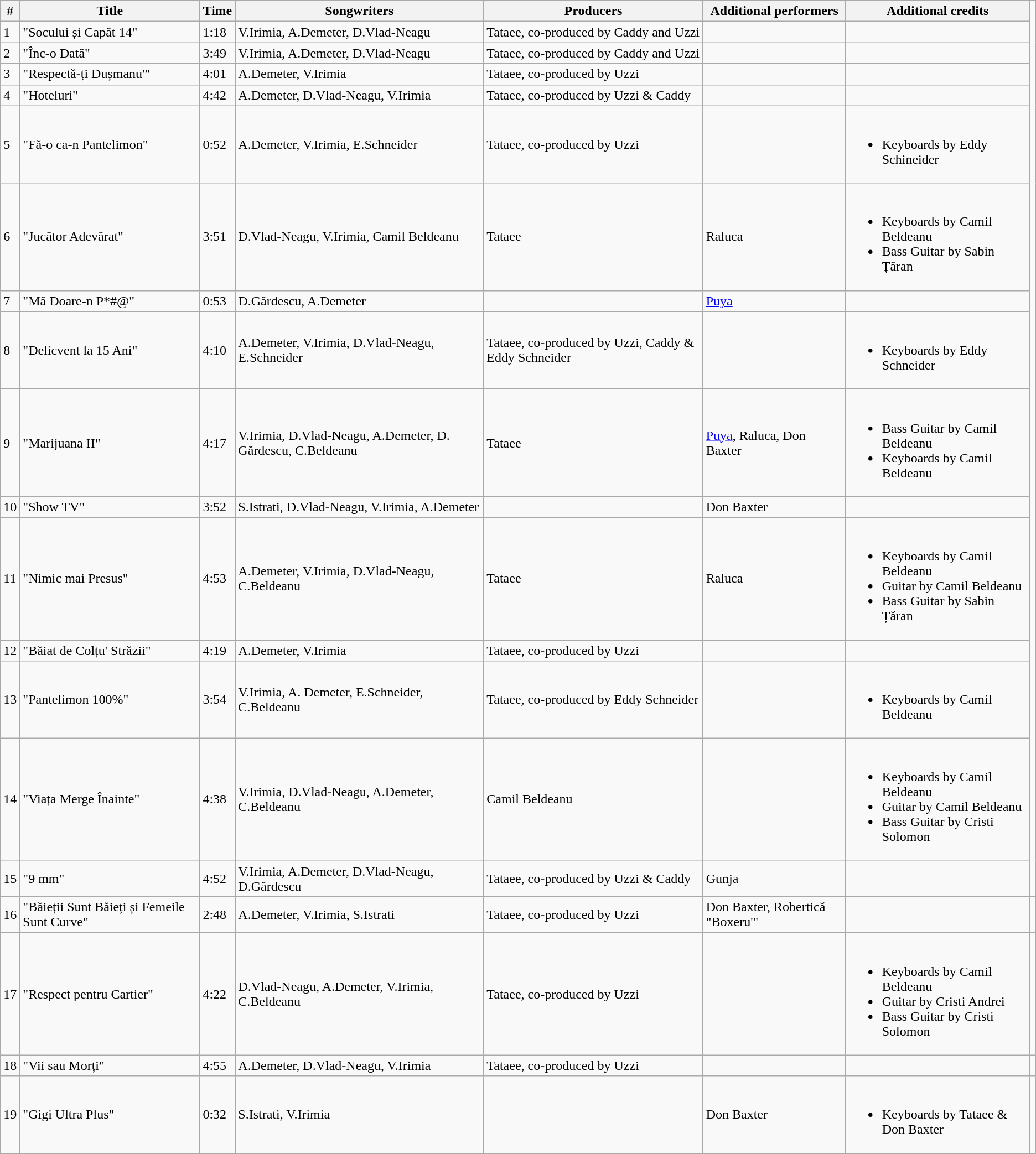<table class="wikitable" border="1">
<tr>
<th align="center">#</th>
<th align="center">Title</th>
<th align="center">Time</th>
<th align="center">Songwriters</th>
<th align="center">Producers</th>
<th align="center">Additional performers</th>
<th align="center">Additional credits</th>
</tr>
<tr>
<td>1</td>
<td>"Socului și Capăt 14"</td>
<td>1:18</td>
<td>V.Irimia, A.Demeter, D.Vlad-Neagu</td>
<td>Tataee, co-produced by Caddy and Uzzi</td>
<td></td>
<td></td>
</tr>
<tr>
<td>2</td>
<td>"Înc-o Dată"</td>
<td>3:49</td>
<td>V.Irimia, A.Demeter, D.Vlad-Neagu</td>
<td>Tataee, co-produced by Caddy and Uzzi</td>
<td></td>
<td></td>
</tr>
<tr>
<td>3</td>
<td>"Respectă-ți Dușmanu'"</td>
<td>4:01</td>
<td>A.Demeter, V.Irimia</td>
<td>Tataee, co-produced by Uzzi</td>
<td></td>
<td></td>
</tr>
<tr>
<td>4</td>
<td>"Hoteluri"</td>
<td>4:42</td>
<td>A.Demeter, D.Vlad-Neagu, V.Irimia</td>
<td>Tataee, co-produced by Uzzi & Caddy</td>
<td></td>
<td></td>
</tr>
<tr>
<td>5</td>
<td>"Fă-o ca-n Pantelimon"</td>
<td>0:52</td>
<td>A.Demeter, V.Irimia, E.Schneider</td>
<td>Tataee, co-produced by Uzzi</td>
<td></td>
<td><br><ul><li>Keyboards by Eddy Schineider</li></ul></td>
</tr>
<tr>
<td>6</td>
<td>"Jucător Adevărat"</td>
<td>3:51</td>
<td>D.Vlad-Neagu, V.Irimia, Camil Beldeanu</td>
<td>Tataee</td>
<td>Raluca</td>
<td><br><ul><li>Keyboards by Camil Beldeanu</li><li>Bass Guitar by Sabin Țăran</li></ul></td>
</tr>
<tr>
<td>7</td>
<td>"Mă Doare-n P*#@"</td>
<td>0:53</td>
<td>D.Gărdescu, A.Demeter</td>
<td></td>
<td><a href='#'>Puya</a></td>
<td></td>
</tr>
<tr>
<td>8</td>
<td>"Delicvent la 15 Ani"</td>
<td>4:10</td>
<td>A.Demeter, V.Irimia, D.Vlad-Neagu, E.Schneider</td>
<td>Tataee, co-produced by Uzzi, Caddy & Eddy Schneider</td>
<td></td>
<td><br><ul><li>Keyboards by Eddy Schneider</li></ul></td>
</tr>
<tr>
<td>9</td>
<td>"Marijuana II"</td>
<td>4:17</td>
<td>V.Irimia, D.Vlad-Neagu, A.Demeter,  D. Gărdescu, C.Beldeanu</td>
<td>Tataee</td>
<td><a href='#'>Puya</a>, Raluca, Don Baxter</td>
<td><br><ul><li>Bass Guitar by Camil Beldeanu</li><li>Keyboards by Camil Beldeanu</li></ul></td>
</tr>
<tr>
<td>10</td>
<td>"Show TV"</td>
<td>3:52</td>
<td>S.Istrati, D.Vlad-Neagu, V.Irimia, A.Demeter</td>
<td></td>
<td>Don Baxter</td>
<td></td>
</tr>
<tr>
<td>11</td>
<td>"Nimic mai Presus"</td>
<td>4:53</td>
<td>A.Demeter, V.Irimia, D.Vlad-Neagu, C.Beldeanu</td>
<td>Tataee</td>
<td>Raluca</td>
<td><br><ul><li>Keyboards by Camil Beldeanu</li><li>Guitar by Camil Beldeanu</li><li>Bass Guitar by Sabin Țăran</li></ul></td>
</tr>
<tr>
<td>12</td>
<td>"Băiat de Colțu' Străzii"</td>
<td>4:19</td>
<td>A.Demeter, V.Irimia</td>
<td>Tataee, co-produced by Uzzi</td>
<td></td>
<td></td>
</tr>
<tr>
<td>13</td>
<td>"Pantelimon 100%"</td>
<td>3:54</td>
<td>V.Irimia, A. Demeter, E.Schneider, C.Beldeanu</td>
<td>Tataee, co-produced by Eddy Schneider</td>
<td></td>
<td><br><ul><li>Keyboards by Camil Beldeanu</li></ul></td>
</tr>
<tr>
<td>14</td>
<td>"Viața Merge Înainte"</td>
<td>4:38</td>
<td>V.Irimia, D.Vlad-Neagu, A.Demeter, C.Beldeanu</td>
<td>Camil Beldeanu</td>
<td></td>
<td><br><ul><li>Keyboards by Camil Beldeanu</li><li>Guitar by Camil Beldeanu</li><li>Bass Guitar by Cristi Solomon</li></ul></td>
</tr>
<tr>
<td>15</td>
<td>"9 mm"</td>
<td>4:52</td>
<td>V.Irimia, A.Demeter, D.Vlad-Neagu, D.Gărdescu</td>
<td>Tataee, co-produced by Uzzi & Caddy</td>
<td>Gunja</td>
<td></td>
</tr>
<tr>
<td>16</td>
<td>"Băieții Sunt Băieți și Femeile Sunt Curve"</td>
<td>2:48</td>
<td>A.Demeter, V.Irimia, S.Istrati</td>
<td>Tataee, co-produced by Uzzi</td>
<td>Don Baxter, Robertică "Boxeru'"</td>
<td></td>
<td></td>
</tr>
<tr>
<td>17</td>
<td>"Respect pentru Cartier"</td>
<td>4:22</td>
<td>D.Vlad-Neagu, A.Demeter, V.Irimia, C.Beldeanu</td>
<td>Tataee, co-produced by Uzzi</td>
<td></td>
<td><br><ul><li>Keyboards by Camil Beldeanu</li><li>Guitar by Cristi Andrei</li><li>Bass Guitar by Cristi Solomon</li></ul></td>
</tr>
<tr>
<td>18</td>
<td>"Vii sau Morți"</td>
<td>4:55</td>
<td>A.Demeter, D.Vlad-Neagu, V.Irimia</td>
<td>Tataee, co-produced by Uzzi</td>
<td></td>
<td></td>
<td></td>
</tr>
<tr>
<td>19</td>
<td>"Gigi Ultra Plus"</td>
<td>0:32</td>
<td>S.Istrati, V.Irimia</td>
<td></td>
<td>Don Baxter</td>
<td><br><ul><li>Keyboards by Tataee & Don Baxter</li></ul></td>
</tr>
</table>
